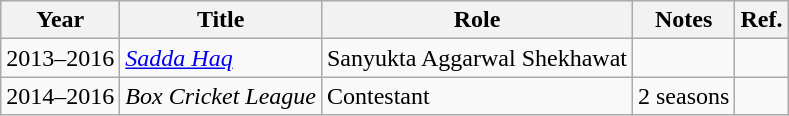<table class="wikitable sortable">
<tr>
<th>Year</th>
<th>Title</th>
<th>Role</th>
<th class="unsortable">Notes</th>
<th class="unsortable">Ref.</th>
</tr>
<tr>
<td>2013–2016</td>
<td><em><a href='#'>Sadda Haq</a></em></td>
<td>Sanyukta Aggarwal Shekhawat</td>
<td></td>
<td></td>
</tr>
<tr>
<td>2014–2016</td>
<td><em>Box Cricket League</em></td>
<td>Contestant</td>
<td>2 seasons</td>
<td></td>
</tr>
</table>
